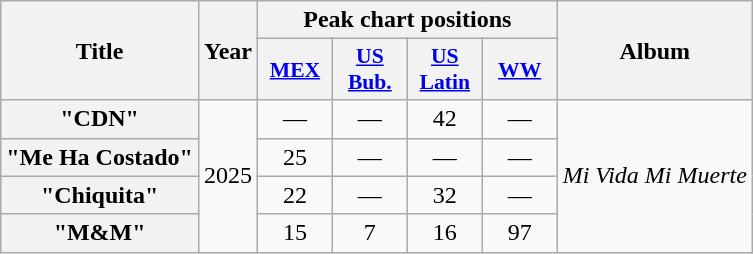<table class="wikitable plainrowheaders" style="text-align: center">
<tr>
<th scope="col" rowspan="2">Title</th>
<th scope="col" rowspan="2">Year</th>
<th scope="col" colspan="4">Peak chart positions</th>
<th scope="col" rowspan="2">Album</th>
</tr>
<tr>
<th scope="col" style="width:3em; font-size:90%"><a href='#'>MEX</a><br></th>
<th scope="col" style="width:3em; font-size:90%"><a href='#'>US<br>Bub.</a><br></th>
<th scope="col" style="width:3em; font-size:90%"><a href='#'>US<br>Latin</a><br></th>
<th scope="col" style="width:3em; font-size:90%"><a href='#'>WW</a><br></th>
</tr>
<tr>
<th scope="row">"CDN"<br></th>
<td rowspan="4">2025</td>
<td>—</td>
<td>—</td>
<td>42</td>
<td>—</td>
<td rowspan="4"><em>Mi Vida Mi Muerte</em></td>
</tr>
<tr>
<th scope="row">"Me Ha Costado"<br></th>
<td>25</td>
<td>—</td>
<td>—</td>
<td>—</td>
</tr>
<tr>
<th scope="row">"Chiquita"<br></th>
<td>22</td>
<td>—</td>
<td>32</td>
<td>—</td>
</tr>
<tr>
<th scope="row">"M&M"</th>
<td>15</td>
<td>7</td>
<td>16</td>
<td>97</td>
</tr>
</table>
